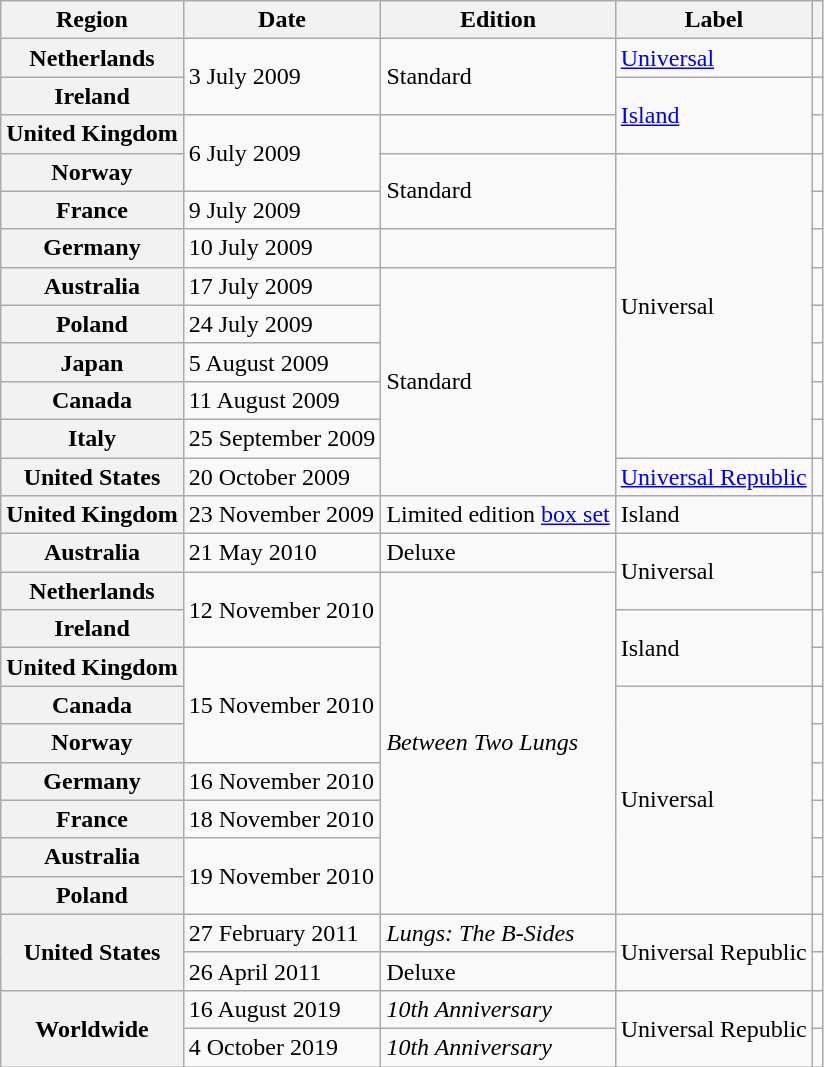<table class="wikitable plainrowheaders">
<tr>
<th scope="col">Region</th>
<th scope="col">Date</th>
<th scope="col">Edition</th>
<th scope="col">Label</th>
<th scope="col"></th>
</tr>
<tr>
<th scope="row">Netherlands</th>
<td rowspan="2">3 July 2009</td>
<td rowspan="2">Standard</td>
<td><a href='#'>Universal</a></td>
<td align="center"></td>
</tr>
<tr>
<th scope="row">Ireland</th>
<td rowspan="2"><a href='#'>Island</a></td>
<td align="center"></td>
</tr>
<tr>
<th scope="row">United Kingdom</th>
<td rowspan="2">6 July 2009</td>
<td></td>
<td align="center"></td>
</tr>
<tr>
<th scope="row">Norway</th>
<td rowspan="2">Standard</td>
<td rowspan="8">Universal</td>
<td align="center"></td>
</tr>
<tr>
<th scope="row">France</th>
<td>9 July 2009</td>
<td align="center"></td>
</tr>
<tr>
<th scope="row">Germany</th>
<td>10 July 2009</td>
<td></td>
<td align="center"></td>
</tr>
<tr>
<th scope="row">Australia</th>
<td>17 July 2009</td>
<td rowspan="6">Standard</td>
<td align="center"></td>
</tr>
<tr>
<th scope="row">Poland</th>
<td>24 July 2009</td>
<td align="center"></td>
</tr>
<tr>
<th scope="row">Japan</th>
<td>5 August 2009</td>
<td align="center"></td>
</tr>
<tr>
<th scope="row">Canada</th>
<td>11 August 2009</td>
<td align="center"></td>
</tr>
<tr>
<th scope="row">Italy</th>
<td>25 September 2009</td>
<td align="center"></td>
</tr>
<tr>
<th scope="row">United States</th>
<td>20 October 2009</td>
<td><a href='#'>Universal Republic</a></td>
<td align="center"></td>
</tr>
<tr>
<th scope="row">United Kingdom</th>
<td>23 November 2009</td>
<td>Limited edition <a href='#'>box set</a></td>
<td>Island</td>
<td align="center"></td>
</tr>
<tr>
<th scope="row">Australia</th>
<td>21 May 2010</td>
<td>Deluxe</td>
<td rowspan="2">Universal</td>
<td align="center"></td>
</tr>
<tr>
<th scope="row">Netherlands</th>
<td rowspan="2">12 November 2010</td>
<td rowspan="9"><em>Between Two Lungs</em></td>
<td align="center"></td>
</tr>
<tr>
<th scope="row">Ireland</th>
<td rowspan="2">Island</td>
<td align="center"></td>
</tr>
<tr>
<th scope="row">United Kingdom</th>
<td rowspan="3">15 November 2010</td>
<td align="center"></td>
</tr>
<tr>
<th scope="row">Canada</th>
<td rowspan="6">Universal</td>
<td align="center"></td>
</tr>
<tr>
<th scope="row">Norway</th>
<td align="center"></td>
</tr>
<tr>
<th scope="row">Germany</th>
<td>16 November 2010</td>
<td align="center"></td>
</tr>
<tr>
<th scope="row">France</th>
<td>18 November 2010</td>
<td align="center"></td>
</tr>
<tr>
<th scope="row">Australia</th>
<td rowspan="2">19 November 2010</td>
<td align="center"></td>
</tr>
<tr>
<th scope="row">Poland</th>
<td align="center"></td>
</tr>
<tr>
<th scope="row" rowspan="2">United States</th>
<td>27 February 2011</td>
<td><em>Lungs: The B-Sides</em> </td>
<td rowspan="2">Universal Republic</td>
<td align="center"></td>
</tr>
<tr>
<td>26 April 2011</td>
<td>Deluxe</td>
<td align="center"></td>
</tr>
<tr>
<th scope="row" rowspan="2">Worldwide</th>
<td>16 August 2019</td>
<td><em>10th Anniversary</em> </td>
<td rowspan="2">Universal Republic</td>
<td align="center"></td>
</tr>
<tr>
<td>4 October 2019</td>
<td><em>10th Anniversary</em> </td>
<td align="center"></td>
</tr>
</table>
